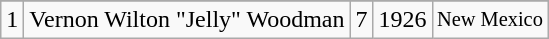<table class="wikitable">
<tr>
</tr>
<tr>
<td>1</td>
<td>Vernon Wilton "Jelly" Woodman</td>
<td>7</td>
<td>1926</td>
<td style="font-size:85%;">New Mexico</td>
</tr>
</table>
